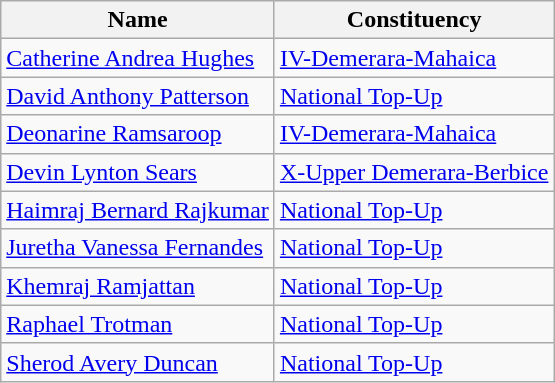<table class="wikitable sortable">
<tr>
<th>Name</th>
<th>Constituency</th>
</tr>
<tr>
<td><a href='#'>Catherine Andrea Hughes</a></td>
<td><a href='#'>IV-Demerara-Mahaica</a></td>
</tr>
<tr>
<td><a href='#'>David Anthony Patterson</a></td>
<td><a href='#'>National Top-Up</a></td>
</tr>
<tr>
<td><a href='#'>Deonarine Ramsaroop</a></td>
<td><a href='#'>IV-Demerara-Mahaica</a></td>
</tr>
<tr>
<td><a href='#'>Devin Lynton Sears</a></td>
<td><a href='#'>X-Upper Demerara-Berbice</a></td>
</tr>
<tr>
<td><a href='#'>Haimraj Bernard Rajkumar</a></td>
<td><a href='#'>National Top-Up</a></td>
</tr>
<tr>
<td><a href='#'>Juretha Vanessa Fernandes</a></td>
<td><a href='#'>National Top-Up</a></td>
</tr>
<tr>
<td><a href='#'>Khemraj Ramjattan</a></td>
<td><a href='#'>National Top-Up</a></td>
</tr>
<tr>
<td><a href='#'>Raphael Trotman</a></td>
<td><a href='#'>National Top-Up</a></td>
</tr>
<tr>
<td><a href='#'>Sherod Avery Duncan</a></td>
<td><a href='#'>National Top-Up</a></td>
</tr>
</table>
